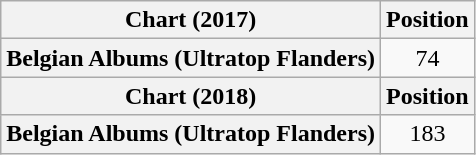<table class="wikitable plainrowheaders" style="text-align:center">
<tr>
<th scope="col">Chart (2017)</th>
<th scope="col">Position</th>
</tr>
<tr>
<th scope="row">Belgian Albums (Ultratop Flanders)</th>
<td>74</td>
</tr>
<tr>
<th scope="col">Chart (2018)</th>
<th scope="col">Position</th>
</tr>
<tr>
<th scope="row">Belgian Albums (Ultratop Flanders)</th>
<td>183</td>
</tr>
</table>
